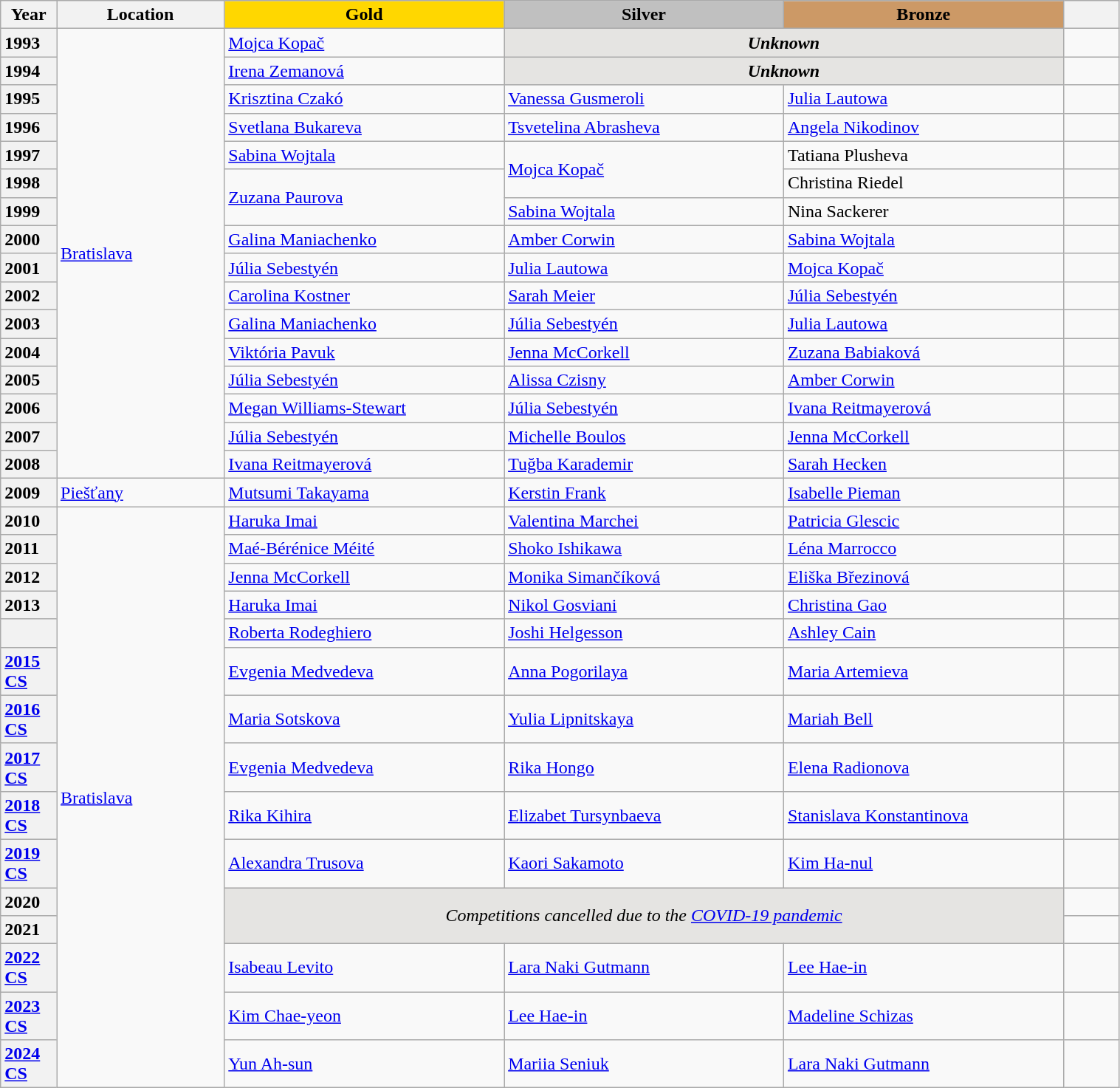<table class="wikitable unsortable" style="text-align:left; width:80%">
<tr>
<th scope="col" style="text-align:center; width:5%">Year</th>
<th scope="col" style="text-align:center; width:15%">Location</th>
<th scope="col" style="text-align:center; width:25%; background:gold">Gold</th>
<th scope="col" style="text-align:center; width:25%; background:silver">Silver</th>
<th scope="col" style="text-align:center; width:25%; background:#c96">Bronze</th>
<th scope="col" style="text-align:center; width:5%"></th>
</tr>
<tr>
<th scope="row" style="text-align:left">1993</th>
<td rowspan="16"><a href='#'>Bratislava</a></td>
<td> <a href='#'>Mojca Kopač</a></td>
<td colspan="2" align="center" bgcolor="e5e4e2"><strong><em>Unknown</em></strong></td>
<td></td>
</tr>
<tr>
<th scope="row" style="text-align:left">1994</th>
<td> <a href='#'>Irena Zemanová</a></td>
<td colspan="2" align="center" bgcolor="e5e4e2"><strong><em>Unknown</em></strong></td>
<td></td>
</tr>
<tr>
<th scope="row" style="text-align:left">1995</th>
<td> <a href='#'>Krisztina Czakó</a></td>
<td> <a href='#'>Vanessa Gusmeroli</a></td>
<td> <a href='#'>Julia Lautowa</a></td>
<td></td>
</tr>
<tr>
<th scope="row" style="text-align:left">1996</th>
<td> <a href='#'>Svetlana Bukareva</a></td>
<td> <a href='#'>Tsvetelina Abrasheva</a></td>
<td> <a href='#'>Angela Nikodinov</a></td>
<td></td>
</tr>
<tr>
<th scope="row" style="text-align:left">1997</th>
<td> <a href='#'>Sabina Wojtala</a></td>
<td rowspan="2"> <a href='#'>Mojca Kopač</a></td>
<td> Tatiana Plusheva</td>
<td></td>
</tr>
<tr>
<th scope="row" style="text-align:left">1998</th>
<td rowspan="2"> <a href='#'>Zuzana Paurova</a></td>
<td> Christina Riedel</td>
<td></td>
</tr>
<tr>
<th scope="row" style="text-align:left">1999</th>
<td> <a href='#'>Sabina Wojtala</a></td>
<td> Nina Sackerer</td>
<td></td>
</tr>
<tr>
<th scope="row" style="text-align:left">2000</th>
<td> <a href='#'>Galina Maniachenko</a></td>
<td> <a href='#'>Amber Corwin</a></td>
<td> <a href='#'>Sabina Wojtala</a></td>
<td></td>
</tr>
<tr>
<th scope="row" style="text-align:left">2001</th>
<td> <a href='#'>Júlia Sebestyén</a></td>
<td> <a href='#'>Julia Lautowa</a></td>
<td> <a href='#'>Mojca Kopač</a></td>
<td></td>
</tr>
<tr>
<th scope="row" style="text-align:left">2002</th>
<td> <a href='#'>Carolina Kostner</a></td>
<td> <a href='#'>Sarah Meier</a></td>
<td> <a href='#'>Júlia Sebestyén</a></td>
<td></td>
</tr>
<tr>
<th scope="row" style="text-align:left">2003</th>
<td> <a href='#'>Galina Maniachenko</a></td>
<td> <a href='#'>Júlia Sebestyén</a></td>
<td> <a href='#'>Julia Lautowa</a></td>
<td></td>
</tr>
<tr>
<th scope="row" style="text-align:left">2004</th>
<td> <a href='#'>Viktória Pavuk</a></td>
<td> <a href='#'>Jenna McCorkell</a></td>
<td> <a href='#'>Zuzana Babiaková</a></td>
<td></td>
</tr>
<tr>
<th scope="row" style="text-align:left">2005</th>
<td> <a href='#'>Júlia Sebestyén</a></td>
<td> <a href='#'>Alissa Czisny</a></td>
<td> <a href='#'>Amber Corwin</a></td>
<td></td>
</tr>
<tr>
<th scope="row" style="text-align:left">2006</th>
<td> <a href='#'>Megan Williams-Stewart</a></td>
<td> <a href='#'>Júlia Sebestyén</a></td>
<td> <a href='#'>Ivana Reitmayerová</a></td>
<td></td>
</tr>
<tr>
<th scope="row" style="text-align:left">2007</th>
<td> <a href='#'>Júlia Sebestyén</a></td>
<td> <a href='#'>Michelle Boulos</a></td>
<td> <a href='#'>Jenna McCorkell</a></td>
<td></td>
</tr>
<tr>
<th scope="row" style="text-align:left">2008</th>
<td> <a href='#'>Ivana Reitmayerová</a></td>
<td> <a href='#'>Tuğba Karademir</a></td>
<td> <a href='#'>Sarah Hecken</a></td>
<td></td>
</tr>
<tr>
<th scope="row" style="text-align:left">2009</th>
<td><a href='#'>Piešťany</a></td>
<td> <a href='#'>Mutsumi Takayama</a></td>
<td> <a href='#'>Kerstin Frank</a></td>
<td> <a href='#'>Isabelle Pieman</a></td>
<td></td>
</tr>
<tr>
<th scope="row" style="text-align:left">2010</th>
<td rowspan="15"><a href='#'>Bratislava</a></td>
<td> <a href='#'>Haruka Imai</a></td>
<td> <a href='#'>Valentina Marchei</a></td>
<td> <a href='#'>Patricia Glescic</a></td>
<td></td>
</tr>
<tr>
<th scope="row" style="text-align:left">2011</th>
<td> <a href='#'>Maé-Bérénice Méité</a></td>
<td> <a href='#'>Shoko Ishikawa</a></td>
<td> <a href='#'>Léna Marrocco</a></td>
<td></td>
</tr>
<tr>
<th scope="row" style="text-align:left">2012</th>
<td> <a href='#'>Jenna McCorkell</a></td>
<td> <a href='#'>Monika Simančíková</a></td>
<td> <a href='#'>Eliška Březinová</a></td>
<td></td>
</tr>
<tr>
<th scope="row" style="text-align:left">2013</th>
<td> <a href='#'>Haruka Imai</a></td>
<td> <a href='#'>Nikol Gosviani</a></td>
<td> <a href='#'>Christina Gao</a></td>
<td></td>
</tr>
<tr>
<th scope="row" style="text-align:left"></th>
<td> <a href='#'>Roberta Rodeghiero</a></td>
<td> <a href='#'>Joshi Helgesson</a></td>
<td> <a href='#'>Ashley Cain</a></td>
<td></td>
</tr>
<tr>
<th scope="row" style="text-align:left"><a href='#'>2015 CS</a></th>
<td> <a href='#'>Evgenia Medvedeva</a></td>
<td> <a href='#'>Anna Pogorilaya</a></td>
<td> <a href='#'>Maria Artemieva</a></td>
<td></td>
</tr>
<tr>
<th scope="row" style="text-align:left"><a href='#'>2016 CS</a></th>
<td> <a href='#'>Maria Sotskova</a></td>
<td> <a href='#'>Yulia Lipnitskaya</a></td>
<td> <a href='#'>Mariah Bell</a></td>
<td></td>
</tr>
<tr>
<th scope="row" style="text-align:left"><a href='#'>2017 CS</a></th>
<td> <a href='#'>Evgenia Medvedeva</a></td>
<td> <a href='#'>Rika Hongo</a></td>
<td> <a href='#'>Elena Radionova</a></td>
<td></td>
</tr>
<tr>
<th scope="row" style="text-align:left"><a href='#'>2018 CS</a></th>
<td> <a href='#'>Rika Kihira</a></td>
<td> <a href='#'>Elizabet Tursynbaeva</a></td>
<td> <a href='#'>Stanislava Konstantinova</a></td>
<td></td>
</tr>
<tr>
<th scope="row" style="text-align:left"><a href='#'>2019 CS</a></th>
<td> <a href='#'>Alexandra Trusova</a></td>
<td> <a href='#'>Kaori Sakamoto</a></td>
<td> <a href='#'>Kim Ha-nul</a></td>
<td></td>
</tr>
<tr>
<th scope="row" style="text-align:left">2020</th>
<td colspan="3" rowspan="2" align="center" bgcolor="e5e4e2"><em>Competitions cancelled due to the <a href='#'>COVID-19 pandemic</a></em></td>
<td></td>
</tr>
<tr>
<th scope="row" style="text-align:left">2021</th>
<td></td>
</tr>
<tr>
<th scope="row" style="text-align:left"><a href='#'>2022 CS</a></th>
<td> <a href='#'>Isabeau Levito</a></td>
<td> <a href='#'>Lara Naki Gutmann</a></td>
<td> <a href='#'>Lee Hae-in</a></td>
<td></td>
</tr>
<tr>
<th scope="row" style="text-align:left"><a href='#'>2023 CS</a></th>
<td> <a href='#'>Kim Chae-yeon</a></td>
<td> <a href='#'>Lee Hae-in</a></td>
<td> <a href='#'>Madeline Schizas</a></td>
<td></td>
</tr>
<tr>
<th scope="row" style="text-align:left"><a href='#'>2024 CS</a></th>
<td> <a href='#'>Yun Ah-sun</a></td>
<td> <a href='#'>Mariia Seniuk</a></td>
<td> <a href='#'>Lara Naki Gutmann</a></td>
<td></td>
</tr>
</table>
